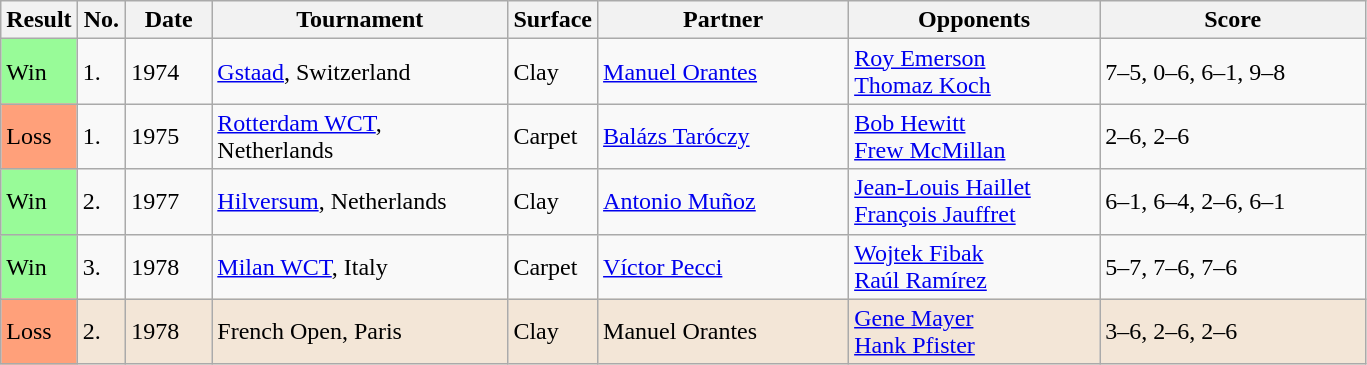<table class="sortable wikitable">
<tr>
<th style="width:40px">Result</th>
<th style="width:25px">No.</th>
<th style="width:50px">Date</th>
<th style="width:190px">Tournament</th>
<th style="width:50px">Surface</th>
<th style="width:160px">Partner</th>
<th style="width:160px">Opponents</th>
<th style="width:170px" class="unsortable">Score</th>
</tr>
<tr>
<td style="background:#98fb98;">Win</td>
<td>1.</td>
<td>1974</td>
<td><a href='#'>Gstaad</a>, Switzerland</td>
<td>Clay</td>
<td> <a href='#'>Manuel Orantes</a></td>
<td> <a href='#'>Roy Emerson</a> <br>  <a href='#'>Thomaz Koch</a></td>
<td>7–5, 0–6, 6–1, 9–8</td>
</tr>
<tr>
<td style="background:#ffa07a;">Loss</td>
<td>1.</td>
<td>1975</td>
<td><a href='#'>Rotterdam WCT</a>, Netherlands</td>
<td>Carpet</td>
<td> <a href='#'>Balázs Taróczy</a></td>
<td> <a href='#'>Bob Hewitt</a> <br>  <a href='#'>Frew McMillan</a></td>
<td>2–6, 2–6</td>
</tr>
<tr>
<td style="background:#98fb98;">Win</td>
<td>2.</td>
<td>1977</td>
<td><a href='#'>Hilversum</a>, Netherlands</td>
<td>Clay</td>
<td> <a href='#'>Antonio Muñoz</a></td>
<td> <a href='#'>Jean-Louis Haillet</a> <br>  <a href='#'>François Jauffret</a></td>
<td>6–1, 6–4, 2–6, 6–1</td>
</tr>
<tr>
<td style="background:#98fb98;">Win</td>
<td>3.</td>
<td>1978</td>
<td><a href='#'>Milan WCT</a>, Italy</td>
<td>Carpet</td>
<td> <a href='#'>Víctor Pecci</a></td>
<td> <a href='#'>Wojtek Fibak</a> <br>  <a href='#'>Raúl Ramírez</a></td>
<td>5–7, 7–6, 7–6</td>
</tr>
<tr style="background:#f3e6d7;">
<td style="background:#ffa07a;">Loss</td>
<td>2.</td>
<td>1978</td>
<td>French Open, Paris</td>
<td>Clay</td>
<td> Manuel Orantes</td>
<td> <a href='#'>Gene Mayer</a> <br>  <a href='#'>Hank Pfister</a></td>
<td>3–6, 2–6, 2–6</td>
</tr>
</table>
